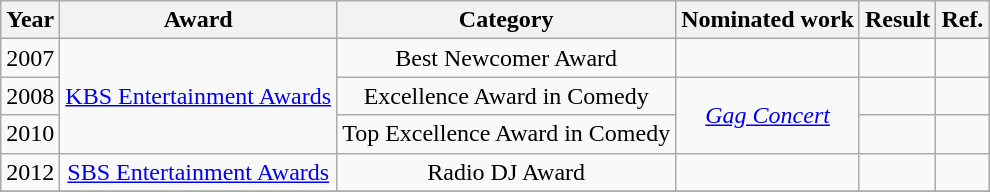<table class="wikitable plainrowheaders" style="text-align:center;">
<tr>
<th>Year</th>
<th>Award</th>
<th>Category</th>
<th>Nominated work</th>
<th>Result</th>
<th>Ref.</th>
</tr>
<tr>
<td>2007</td>
<td rowspan="3"><a href='#'>KBS Entertainment Awards</a></td>
<td>Best Newcomer Award</td>
<td></td>
<td></td>
<td></td>
</tr>
<tr>
<td>2008</td>
<td>Excellence Award in Comedy</td>
<td rowspan="2"><em><a href='#'>Gag Concert</a></em></td>
<td></td>
<td></td>
</tr>
<tr>
<td>2010</td>
<td>Top Excellence Award in Comedy</td>
<td></td>
<td></td>
</tr>
<tr>
<td>2012</td>
<td><a href='#'>SBS Entertainment Awards</a></td>
<td>Radio DJ Award</td>
<td></td>
<td></td>
<td></td>
</tr>
<tr>
</tr>
</table>
